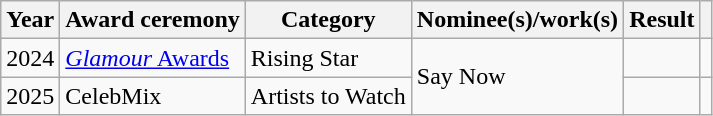<table class="wikitable sortable plainrowheaders">
<tr>
<th scope="col">Year</th>
<th scope="col">Award ceremony</th>
<th scope="col">Category</th>
<th scope="col">Nominee(s)/work(s)</th>
<th scope="col">Result</th>
<th scope="col" class="unsortable"></th>
</tr>
<tr>
<td>2024</td>
<td><a href='#'><em>Glamour</em> Awards</a></td>
<td>Rising Star</td>
<td rowspan="2">Say Now</td>
<td></td>
<td align="center"></td>
</tr>
<tr>
<td>2025</td>
<td>CelebMix</td>
<td>Artists to Watch</td>
<td></td>
<td align="center"></td>
</tr>
</table>
